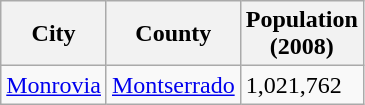<table class="wikitable sortable sticky-header col3right">
<tr>
<th>City</th>
<th>County</th>
<th>Population<br>(2008)</th>
</tr>
<tr>
<td><a href='#'>Monrovia</a></td>
<td><a href='#'>Montserrado</a></td>
<td>1,021,762</td>
</tr>
</table>
